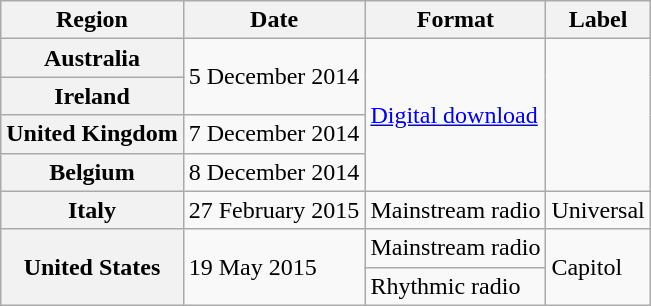<table class="wikitable plainrowheaders">
<tr>
<th scope="col">Region</th>
<th scope="col">Date</th>
<th scope="col">Format</th>
<th scope="col">Label</th>
</tr>
<tr>
<th scope="row">Australia</th>
<td rowspan="2">5 December 2014</td>
<td rowspan="4"><a href='#'>Digital download</a></td>
<td rowspan="4"></td>
</tr>
<tr>
<th scope="row">Ireland</th>
</tr>
<tr>
<th scope="row">United Kingdom</th>
<td>7 December 2014</td>
</tr>
<tr>
<th scope="row">Belgium</th>
<td>8 December 2014</td>
</tr>
<tr>
<th scope="row">Italy</th>
<td>27 February 2015</td>
<td>Mainstream radio</td>
<td>Universal</td>
</tr>
<tr>
<th scope="row" rowspan="2">United States</th>
<td rowspan="2">19 May 2015</td>
<td>Mainstream radio</td>
<td rowspan="2">Capitol</td>
</tr>
<tr>
<td>Rhythmic radio</td>
</tr>
</table>
